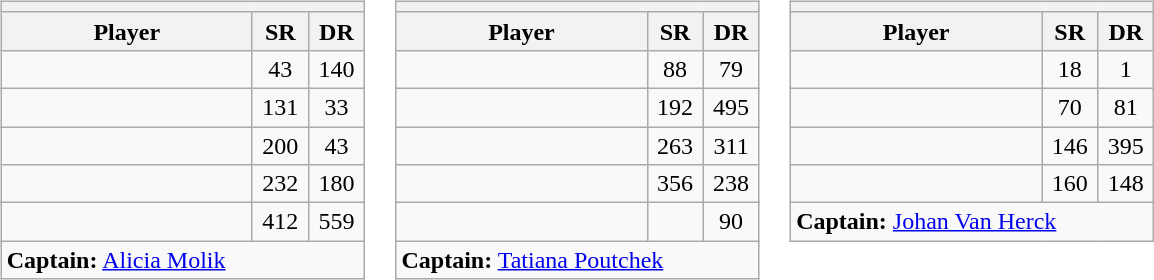<table>
<tr valign=top>
<td><br><table class="wikitable sortable nowrap">
<tr>
<th colspan=3></th>
</tr>
<tr>
<th width=160>Player</th>
<th width=30>SR</th>
<th width=30>DR</th>
</tr>
<tr>
<td></td>
<td align=center>43</td>
<td align=center>140</td>
</tr>
<tr>
<td></td>
<td align=center>131</td>
<td align=center>33</td>
</tr>
<tr>
<td></td>
<td align=center>200</td>
<td align=center>43</td>
</tr>
<tr>
<td></td>
<td align=center>232</td>
<td align=center>180</td>
</tr>
<tr>
<td></td>
<td align=center>412</td>
<td align=center>559</td>
</tr>
<tr class="sortbottom">
<td colspan=3><strong>Captain:</strong> <a href='#'>Alicia Molik</a></td>
</tr>
</table>
</td>
<td><br><table class="wikitable sortable nowrap">
<tr>
<th colspan=3></th>
</tr>
<tr>
<th width=160>Player</th>
<th width=30>SR</th>
<th width=30>DR</th>
</tr>
<tr>
<td></td>
<td align=center>88</td>
<td align=center>79</td>
</tr>
<tr>
<td></td>
<td align=center>192</td>
<td align=center>495</td>
</tr>
<tr>
<td></td>
<td align=center>263</td>
<td align=center>311</td>
</tr>
<tr>
<td></td>
<td align=center>356</td>
<td align=center>238</td>
</tr>
<tr>
<td></td>
<td align=center></td>
<td align=center>90</td>
</tr>
<tr class="sortbottom">
<td colspan=3><strong>Captain:</strong> <a href='#'>Tatiana Poutchek</a></td>
</tr>
</table>
</td>
<td><br><table class="wikitable sortable nowrap">
<tr>
<th colspan=3></th>
</tr>
<tr>
<th width=160>Player</th>
<th width=30>SR</th>
<th width=30>DR</th>
</tr>
<tr>
<td></td>
<td align=center>18</td>
<td align=center>1</td>
</tr>
<tr>
<td></td>
<td align=center>70</td>
<td align=center>81</td>
</tr>
<tr>
<td></td>
<td align=center>146</td>
<td align=center>395</td>
</tr>
<tr>
<td></td>
<td align=center>160</td>
<td align=center>148</td>
</tr>
<tr class="sortbottom">
<td colspan=3><strong>Captain:</strong> <a href='#'>Johan Van Herck</a></td>
</tr>
</table>
</td>
</tr>
</table>
